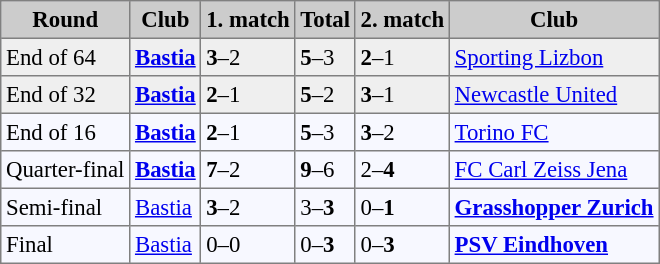<table bgcolor="#f7f8ff" cellpadding="3" cellspacing="0" border="1" style="font-size: 95%; border: gray solid 1px; border-collapse: collapse;">
<tr bgcolor="#CCCCCC">
<th>Round</th>
<th>Club</th>
<th>1. match</th>
<th>Total</th>
<th>2. match</th>
<th>Club</th>
</tr>
<tr bgcolor="#EFEFEF">
<td>End of 64</td>
<td><strong><a href='#'>Bastia</a></strong></td>
<td><strong>3</strong>–2</td>
<td><strong>5</strong>–3</td>
<td><strong>2</strong>–1</td>
<td> <a href='#'>Sporting Lizbon</a></td>
</tr>
<tr bgcolor="#EFEFEF">
<td>End of 32</td>
<td><strong><a href='#'>Bastia</a></strong></td>
<td><strong>2</strong>–1</td>
<td><strong>5</strong>–2</td>
<td><strong>3</strong>–1</td>
<td> <a href='#'>Newcastle United</a></td>
</tr>
<tr>
<td>End of 16</td>
<td><strong><a href='#'>Bastia</a></strong></td>
<td><strong>2</strong>–1</td>
<td><strong>5</strong>–3</td>
<td><strong>3</strong>–2</td>
<td> <a href='#'>Torino FC</a></td>
</tr>
<tr>
<td>Quarter-final</td>
<td><strong><a href='#'>Bastia</a></strong></td>
<td><strong>7</strong>–2</td>
<td><strong>9</strong>–6</td>
<td>2–<strong>4</strong></td>
<td> <a href='#'>FC Carl Zeiss Jena</a></td>
</tr>
<tr>
<td>Semi-final</td>
<td> <a href='#'>Bastia</a></td>
<td><strong>3</strong>–2</td>
<td>3–<strong>3</strong></td>
<td>0–<strong>1</strong></td>
<td><strong><a href='#'>Grasshopper Zurich</a></strong></td>
</tr>
<tr>
<td>Final</td>
<td><a href='#'>Bastia</a></td>
<td>0–0</td>
<td>0–<strong>3</strong></td>
<td>0–<strong>3</strong></td>
<td><strong> <a href='#'>PSV Eindhoven</a></strong></td>
</tr>
</table>
